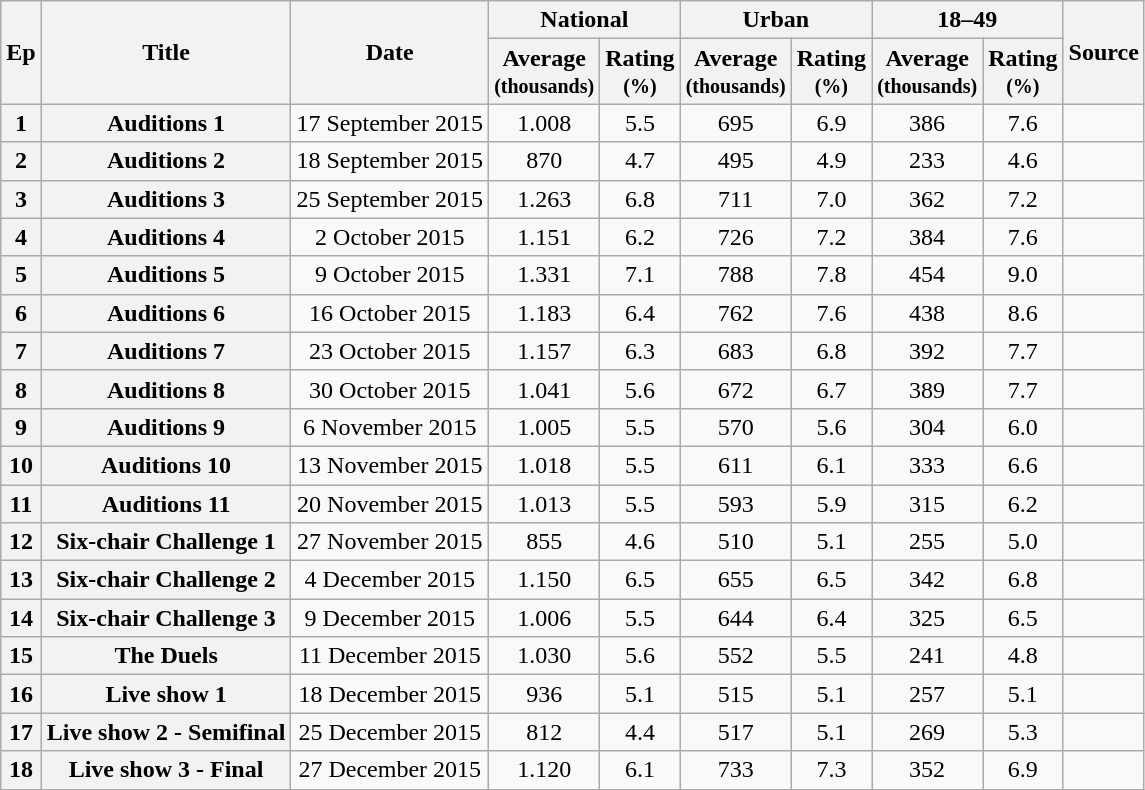<table class="wikitable" style="text-align:center">
<tr>
<th rowspan="2">Ep</th>
<th rowspan="2">Title</th>
<th rowspan="2">Date</th>
<th colspan="2">National</th>
<th colspan="2">Urban</th>
<th colspan="2">18–49</th>
<th rowspan="2">Source</th>
</tr>
<tr>
<th>Average<br><small>(thousands)</small></th>
<th>Rating<br><small>(%)</small></th>
<th>Average<br><small>(thousands)</small></th>
<th>Rating<br><small>(%)</small></th>
<th>Average<br><small>(thousands)</small></th>
<th>Rating<br><small>(%)</small></th>
</tr>
<tr>
<th>1</th>
<th>Auditions 1</th>
<td>17 September 2015</td>
<td>1.008</td>
<td>5.5</td>
<td>695</td>
<td>6.9</td>
<td>386</td>
<td>7.6</td>
<td></td>
</tr>
<tr>
<th>2</th>
<th>Auditions 2</th>
<td>18 September 2015</td>
<td>870</td>
<td>4.7</td>
<td>495</td>
<td>4.9</td>
<td>233</td>
<td>4.6</td>
<td></td>
</tr>
<tr>
<th>3</th>
<th>Auditions 3</th>
<td>25 September 2015</td>
<td>1.263</td>
<td>6.8</td>
<td>711</td>
<td>7.0</td>
<td>362</td>
<td>7.2</td>
<td></td>
</tr>
<tr>
<th>4</th>
<th>Auditions 4</th>
<td>2 October 2015</td>
<td>1.151</td>
<td>6.2</td>
<td>726</td>
<td>7.2</td>
<td>384</td>
<td>7.6</td>
<td></td>
</tr>
<tr>
<th>5</th>
<th>Auditions 5</th>
<td>9 October 2015</td>
<td>1.331</td>
<td>7.1</td>
<td>788</td>
<td>7.8</td>
<td>454</td>
<td>9.0</td>
<td></td>
</tr>
<tr>
<th>6</th>
<th>Auditions 6</th>
<td>16 October 2015</td>
<td>1.183</td>
<td>6.4</td>
<td>762</td>
<td>7.6</td>
<td>438</td>
<td>8.6</td>
<td></td>
</tr>
<tr>
<th>7</th>
<th>Auditions 7</th>
<td>23 October 2015</td>
<td>1.157</td>
<td>6.3</td>
<td>683</td>
<td>6.8</td>
<td>392</td>
<td>7.7</td>
<td></td>
</tr>
<tr>
<th>8</th>
<th>Auditions 8</th>
<td>30 October 2015</td>
<td>1.041</td>
<td>5.6</td>
<td>672</td>
<td>6.7</td>
<td>389</td>
<td>7.7</td>
<td></td>
</tr>
<tr>
<th>9</th>
<th>Auditions 9</th>
<td>6 November 2015</td>
<td>1.005</td>
<td>5.5</td>
<td>570</td>
<td>5.6</td>
<td>304</td>
<td>6.0</td>
<td></td>
</tr>
<tr>
<th>10</th>
<th>Auditions 10</th>
<td>13 November 2015</td>
<td>1.018</td>
<td>5.5</td>
<td>611</td>
<td>6.1</td>
<td>333</td>
<td>6.6</td>
<td></td>
</tr>
<tr>
<th>11</th>
<th>Auditions 11</th>
<td>20 November 2015</td>
<td>1.013</td>
<td>5.5</td>
<td>593</td>
<td>5.9</td>
<td>315</td>
<td>6.2</td>
<td></td>
</tr>
<tr>
<th>12</th>
<th>Six-chair Challenge 1</th>
<td>27 November 2015</td>
<td>855</td>
<td>4.6</td>
<td>510</td>
<td>5.1</td>
<td>255</td>
<td>5.0</td>
<td></td>
</tr>
<tr>
<th>13</th>
<th>Six-chair Challenge 2</th>
<td>4 December 2015</td>
<td>1.150</td>
<td>6.5</td>
<td>655</td>
<td>6.5</td>
<td>342</td>
<td>6.8</td>
<td></td>
</tr>
<tr>
<th>14</th>
<th>Six-chair Challenge 3</th>
<td>9 December 2015</td>
<td>1.006</td>
<td>5.5</td>
<td>644</td>
<td>6.4</td>
<td>325</td>
<td>6.5</td>
<td></td>
</tr>
<tr>
<th>15</th>
<th>The Duels</th>
<td>11 December 2015</td>
<td>1.030</td>
<td>5.6</td>
<td>552</td>
<td>5.5</td>
<td>241</td>
<td>4.8</td>
<td></td>
</tr>
<tr>
<th>16</th>
<th>Live show 1</th>
<td>18 December 2015</td>
<td>936</td>
<td>5.1</td>
<td>515</td>
<td>5.1</td>
<td>257</td>
<td>5.1</td>
<td></td>
</tr>
<tr>
<th>17</th>
<th>Live show 2 - Semifinal</th>
<td>25 December 2015</td>
<td>812</td>
<td>4.4</td>
<td>517</td>
<td>5.1</td>
<td>269</td>
<td>5.3</td>
<td></td>
</tr>
<tr>
<th>18</th>
<th>Live show 3 - Final</th>
<td>27 December 2015</td>
<td>1.120</td>
<td>6.1</td>
<td>733</td>
<td>7.3</td>
<td>352</td>
<td>6.9</td>
<td></td>
</tr>
</table>
